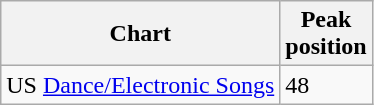<table class="wikitable">
<tr>
<th>Chart</th>
<th>Peak<br>position</th>
</tr>
<tr>
<td>US <a href='#'>Dance/Electronic Songs</a></td>
<td>48</td>
</tr>
</table>
